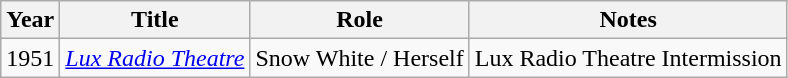<table class="wikitable sortable">
<tr>
<th>Year</th>
<th>Title</th>
<th>Role</th>
<th>Notes</th>
</tr>
<tr>
<td>1951</td>
<td><em><a href='#'>Lux Radio Theatre</a></em></td>
<td>Snow White / Herself</td>
<td>Lux Radio Theatre Intermission</td>
</tr>
</table>
